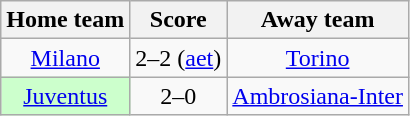<table class="wikitable" style="text-align: center">
<tr>
<th>Home team</th>
<th>Score</th>
<th>Away team</th>
</tr>
<tr>
<td><a href='#'>Milano</a></td>
<td>2–2 (<a href='#'>aet</a>)</td>
<td><a href='#'>Torino</a></td>
</tr>
<tr>
<td bgcolor="ccffcc"><a href='#'>Juventus</a></td>
<td>2–0</td>
<td><a href='#'>Ambrosiana-Inter</a></td>
</tr>
</table>
